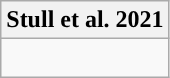<table class="wikitable">
<tr>
<th colspan=1>Stull et al. 2021</th>
</tr>
<tr>
<td style="vertical-align:top"><br></td>
</tr>
</table>
